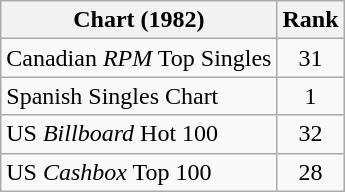<table class="wikitable sortable">
<tr>
<th>Chart (1982)</th>
<th>Rank</th>
</tr>
<tr>
<td align="left">Canadian <em>RPM</em> Top Singles</td>
<td align="center">31</td>
</tr>
<tr>
<td align="left">Spanish Singles Chart</td>
<td align="center">1</td>
</tr>
<tr>
<td align="left">US <em>Billboard</em> Hot 100</td>
<td align="center">32</td>
</tr>
<tr>
<td align="left">US <em>Cashbox</em> Top 100</td>
<td align="center">28</td>
</tr>
</table>
